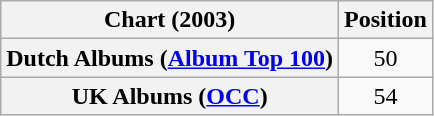<table class="wikitable sortable plainrowheaders" style="text-align:center">
<tr>
<th scope="col">Chart (2003)</th>
<th scope="col">Position</th>
</tr>
<tr>
<th scope="row">Dutch Albums (<a href='#'>Album Top 100</a>)</th>
<td>50</td>
</tr>
<tr>
<th scope="row">UK Albums (<a href='#'>OCC</a>)</th>
<td>54</td>
</tr>
</table>
